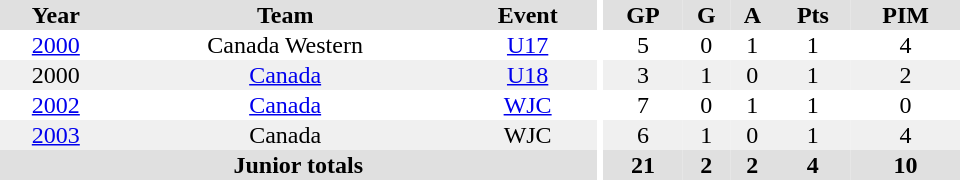<table border="0" cellpadding="1" cellspacing="0" ID="Table3" style="text-align:center; width:40em">
<tr ALIGN="center" bgcolor="#e0e0e0">
<th>Year</th>
<th>Team</th>
<th>Event</th>
<th rowspan="99" bgcolor="#ffffff"></th>
<th>GP</th>
<th>G</th>
<th>A</th>
<th>Pts</th>
<th>PIM</th>
</tr>
<tr>
<td><a href='#'>2000</a></td>
<td>Canada Western</td>
<td><a href='#'>U17</a></td>
<td>5</td>
<td>0</td>
<td>1</td>
<td>1</td>
<td>4</td>
</tr>
<tr bgcolor="#f0f0f0">
<td>2000</td>
<td><a href='#'>Canada</a></td>
<td><a href='#'>U18</a></td>
<td>3</td>
<td>1</td>
<td>0</td>
<td>1</td>
<td>2</td>
</tr>
<tr>
<td><a href='#'>2002</a></td>
<td><a href='#'>Canada</a></td>
<td><a href='#'>WJC</a></td>
<td>7</td>
<td>0</td>
<td>1</td>
<td>1</td>
<td>0</td>
</tr>
<tr bgcolor="#f0f0f0">
<td><a href='#'>2003</a></td>
<td>Canada</td>
<td>WJC</td>
<td>6</td>
<td>1</td>
<td>0</td>
<td>1</td>
<td>4</td>
</tr>
<tr bgcolor="#e0e0e0">
<th colspan="3">Junior totals</th>
<th>21</th>
<th>2</th>
<th>2</th>
<th>4</th>
<th>10</th>
</tr>
</table>
